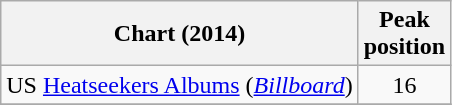<table class="wikitable">
<tr>
<th>Chart (2014)</th>
<th>Peak<br>position</th>
</tr>
<tr>
<td>US <a href='#'>Heatseekers Albums</a> (<a href='#'><em>Billboard</em></a>)</td>
<td align=center>16</td>
</tr>
<tr>
</tr>
</table>
